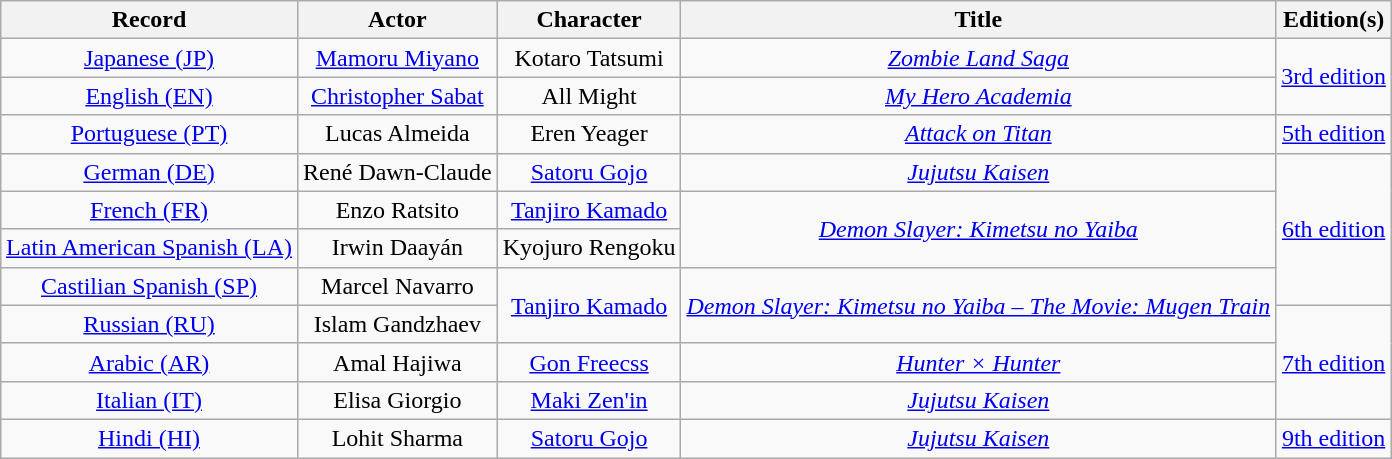<table class="wikitable plainrowheaders sortable" style="text-align:center;margin:auto;">
<tr>
<th>Record</th>
<th>Actor</th>
<th>Character</th>
<th>Title</th>
<th>Edition(s)</th>
</tr>
<tr>
<td><a href='#'>Japanese (JP)</a></td>
<td><a href='#'>Mamoru Miyano</a></td>
<td>Kotaro Tatsumi</td>
<td><em><a href='#'>Zombie Land Saga</a></em></td>
<td rowspan="2"><a href='#'>3rd edition</a></td>
</tr>
<tr>
<td><a href='#'>English (EN)</a></td>
<td><a href='#'>Christopher Sabat</a></td>
<td>All Might</td>
<td><em><a href='#'>My Hero Academia</a></em> </td>
</tr>
<tr>
<td><a href='#'>Portuguese (PT)</a></td>
<td>Lucas Almeida</td>
<td>Eren Yeager</td>
<td><em><a href='#'>Attack on Titan</a></em> </td>
<td><a href='#'>5th edition</a></td>
</tr>
<tr>
<td><a href='#'>German (DE)</a></td>
<td>René Dawn-Claude</td>
<td><a href='#'>Satoru Gojo</a></td>
<td><em><a href='#'>Jujutsu Kaisen</a></em></td>
<td rowspan="4"><a href='#'>6th edition</a></td>
</tr>
<tr>
<td><a href='#'>French (FR)</a></td>
<td>Enzo Ratsito</td>
<td><a href='#'>Tanjiro Kamado</a></td>
<td rowspan="2"><em><a href='#'>Demon Slayer: Kimetsu no Yaiba</a></em> </td>
</tr>
<tr>
<td><a href='#'>Latin American Spanish (LA)</a></td>
<td>Irwin Daayán</td>
<td>Kyojuro Rengoku</td>
</tr>
<tr>
<td><a href='#'>Castilian Spanish (SP)</a></td>
<td>Marcel Navarro</td>
<td rowspan="2"><a href='#'>Tanjiro Kamado</a></td>
<td rowspan="2"><em><a href='#'>Demon Slayer: Kimetsu no Yaiba – The Movie: Mugen Train</a></em></td>
</tr>
<tr>
<td><a href='#'>Russian (RU)</a></td>
<td>Islam Gandzhaev</td>
<td rowspan="3"><a href='#'>7th edition</a></td>
</tr>
<tr>
<td><a href='#'>Arabic (AR)</a></td>
<td>Amal Hajiwa</td>
<td><a href='#'>Gon Freecss</a></td>
<td><em><a href='#'>Hunter × Hunter</a></em></td>
</tr>
<tr>
<td><a href='#'>Italian (IT)</a></td>
<td>Elisa Giorgio</td>
<td><a href='#'>Maki Zen'in</a></td>
<td><em><a href='#'>Jujutsu Kaisen</a></em></td>
</tr>
<tr>
<td><a href='#'>Hindi (HI)</a></td>
<td>Lohit Sharma</td>
<td><a href='#'>Satoru Gojo</a></td>
<td><em><a href='#'>Jujutsu Kaisen</a></em> </td>
<td><a href='#'>9th edition</a></td>
</tr>
</table>
